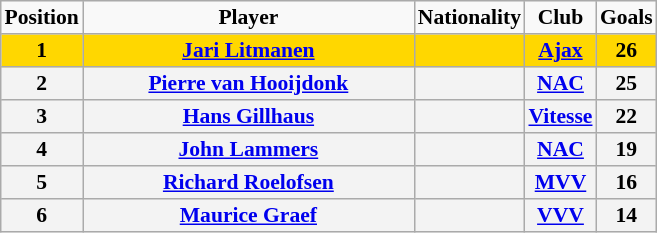<table border="2" cellpadding="2" cellspacing="0" style="margin: 0; background: #f9f9f9; border: 1px #aaa solid; border-collapse: collapse; font-size: 90%;">
<tr>
<th>Position</th>
<th style="width: 15em">Player</th>
<th>Nationality</th>
<th>Club</th>
<th>Goals</th>
</tr>
<tr>
<th bgcolor="gold">1</th>
<th bgcolor="gold"><a href='#'>Jari Litmanen</a></th>
<th bgcolor="gold"></th>
<th bgcolor="gold"><a href='#'>Ajax</a></th>
<th bgcolor="gold">26</th>
</tr>
<tr>
<th bgcolor="F3F3F3">2</th>
<th bgcolor="F3F3F3"><a href='#'>Pierre van Hooijdonk</a></th>
<th bgcolor="F3F3F3"></th>
<th bgcolor="F3F3F3"><a href='#'>NAC</a></th>
<th bgcolor="F3F3F3">25</th>
</tr>
<tr>
<th bgcolor="F3F3F3">3</th>
<th bgcolor="F3F3F3"><a href='#'>Hans Gillhaus</a></th>
<th bgcolor="F3F3F3"></th>
<th bgcolor="F3F3F3"><a href='#'>Vitesse</a></th>
<th bgcolor="F3F3F3">22</th>
</tr>
<tr>
<th bgcolor="F3F3F3">4</th>
<th bgcolor="F3F3F3"><a href='#'>John Lammers</a></th>
<th bgcolor="F3F3F3"></th>
<th bgcolor="F3F3F3"><a href='#'>NAC</a></th>
<th bgcolor="F3F3F3">19</th>
</tr>
<tr>
<th bgcolor="F3F3F3">5</th>
<th bgcolor="F3F3F3"><a href='#'>Richard Roelofsen</a></th>
<th bgcolor="F3F3F3"></th>
<th bgcolor="F3F3F3"><a href='#'>MVV</a></th>
<th bgcolor="F3F3F3">16</th>
</tr>
<tr>
<th bgcolor="F3F3F3">6</th>
<th bgcolor="F3F3F3"><a href='#'>Maurice Graef</a></th>
<th bgcolor="F3F3F3"></th>
<th bgcolor="F3F3F3"><a href='#'>VVV</a></th>
<th bgcolor="F3F3F3">14</th>
</tr>
</table>
